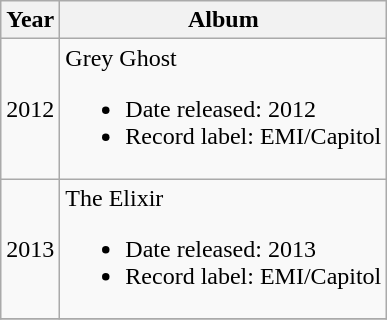<table class="wikitable">
<tr>
<th align="center">Year</th>
<th align="center">Album</th>
</tr>
<tr>
<td style="text-align:center;">2012</td>
<td ’’Grey Ghost (album)>Grey Ghost<br><ul><li>Date released: 2012</li><li>Record label: EMI/Capitol</li></ul></td>
</tr>
<tr>
<td style="text-align:center;">2013</td>
<td ’’The Elixir (album)>The Elixir<br><ul><li>Date released: 2013</li><li>Record label: EMI/Capitol</li></ul></td>
</tr>
<tr>
</tr>
</table>
